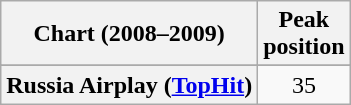<table class="wikitable plainrowheaders">
<tr>
<th>Chart (2008–2009)</th>
<th>Peak<br>position</th>
</tr>
<tr>
</tr>
<tr>
</tr>
<tr>
<th scope="row">Russia Airplay (<a href='#'>TopHit</a>)</th>
<td align="center">35</td>
</tr>
</table>
